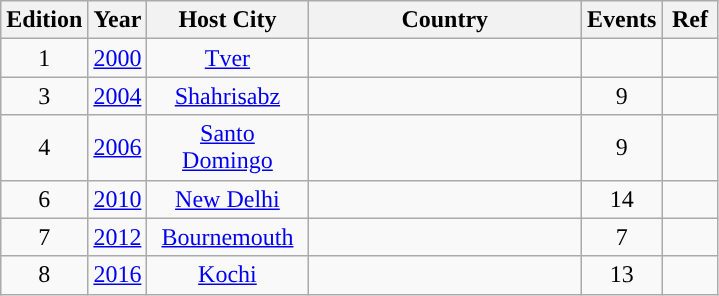<table class="wikitable" style="text-align:center">
<tr>
<th width=30>Edition</th>
<th width=30>Year</th>
<th width=100>Host City</th>
<th width=175>Country</th>
<th width=30>Events</th>
<th width=30>Ref</th>
</tr>
<tr>
<td>1</td>
<td><a href='#'>2000</a></td>
<td><a href='#'>Tver</a></td>
<td align="left"></td>
<td></td>
<td></td>
</tr>
<tr>
<td>3</td>
<td><a href='#'>2004</a></td>
<td><a href='#'>Shahrisabz</a></td>
<td align="left"></td>
<td>9</td>
<td></td>
</tr>
<tr>
<td>4</td>
<td><a href='#'>2006</a></td>
<td><a href='#'>Santo Domingo</a></td>
<td align="left"></td>
<td>9</td>
<td></td>
</tr>
<tr>
<td>6</td>
<td><a href='#'>2010</a></td>
<td><a href='#'>New Delhi</a></td>
<td align="left"></td>
<td>14</td>
<td></td>
</tr>
<tr>
<td>7</td>
<td><a href='#'>2012</a></td>
<td><a href='#'>Bournemouth</a></td>
<td align="left"></td>
<td>7</td>
<td></td>
</tr>
<tr>
<td>8</td>
<td><a href='#'>2016</a></td>
<td><a href='#'>Kochi</a></td>
<td align="left"></td>
<td>13</td>
<td></td>
</tr>
</table>
